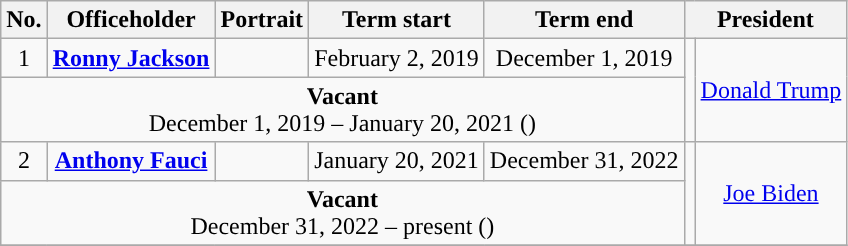<table class="wikitable" style="text-align:center">
<tr>
<th>No.</th>
<th>Officeholder</th>
<th>Portrait</th>
<th>Term start</th>
<th>Term end</th>
<th colspan="2">President</th>
</tr>
<tr>
<td>1</td>
<td align="center"><strong><a href='#'>Ronny Jackson</a></strong></td>
<td></td>
<td>February 2, 2019</td>
<td>December 1, 2019</td>
<td rowspan="2" style="background: "></td>
<td rowspan="2"><a href='#'>Donald Trump</a></td>
</tr>
<tr |-style="text-align:center;">
<td colspan=5><strong>Vacant</strong><br>December 1, 2019 – January 20, 2021 ()</td>
</tr>
<tr>
<td>2</td>
<td align="center"><strong><a href='#'>Anthony Fauci</a></strong></td>
<td></td>
<td>January 20, 2021</td>
<td>December 31, 2022</td>
<td rowspan="2" style="background: "></td>
<td rowspan="2"><a href='#'>Joe Biden</a></td>
</tr>
<tr |-style="text-align:center;">
<td colspan=5><strong>Vacant</strong><br>December 31, 2022 – present ()</td>
</tr>
<tr>
</tr>
</table>
